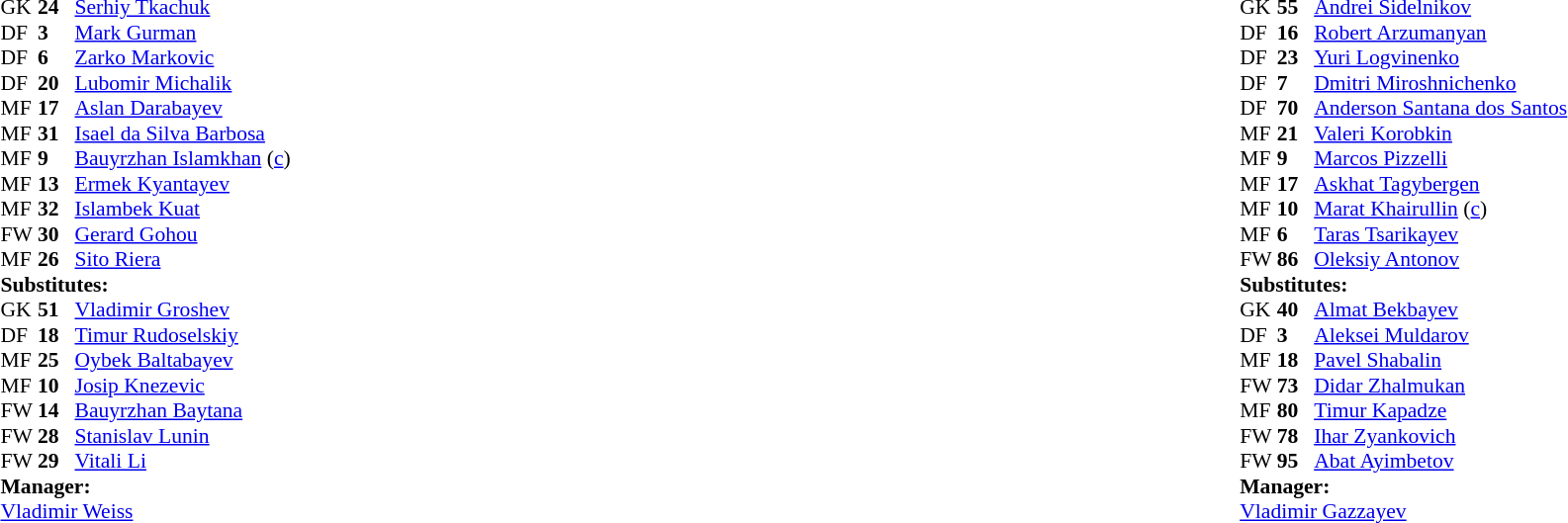<table style="width:100%">
<tr>
<td style="vertical-align:top;width:50%"><br><table style="font-size:90%" cellspacing="0" cellpadding="0">
<tr>
<th width="25"></th>
<th width="25"></th>
</tr>
<tr>
<td>GK</td>
<td><strong>24</strong></td>
<td> <a href='#'>Serhiy Tkachuk</a></td>
</tr>
<tr>
<td>DF</td>
<td><strong>3</strong></td>
<td> <a href='#'>Mark Gurman</a></td>
<td></td>
<td></td>
</tr>
<tr>
<td>DF</td>
<td><strong>6</strong></td>
<td> <a href='#'>Zarko Markovic</a></td>
</tr>
<tr>
<td>DF</td>
<td><strong>20</strong></td>
<td> <a href='#'>Lubomir Michalik</a></td>
<td></td>
<td></td>
</tr>
<tr>
<td>MF</td>
<td><strong>17</strong></td>
<td> <a href='#'>Aslan Darabayev</a></td>
<td></td>
<td></td>
</tr>
<tr>
<td>MF</td>
<td><strong>31</strong></td>
<td> <a href='#'>Isael da Silva Barbosa</a></td>
</tr>
<tr>
<td>MF</td>
<td><strong>9</strong></td>
<td> <a href='#'>Bauyrzhan Islamkhan</a> (<a href='#'>c</a>)</td>
</tr>
<tr>
<td>MF</td>
<td><strong>13</strong></td>
<td> <a href='#'>Ermek Kyantayev</a></td>
</tr>
<tr>
<td>MF</td>
<td><strong>32</strong></td>
<td> <a href='#'>Islambek Kuat</a></td>
</tr>
<tr>
<td>FW</td>
<td><strong>30</strong></td>
<td> <a href='#'>Gerard Gohou</a></td>
<td></td>
<td></td>
</tr>
<tr>
<td>MF</td>
<td><strong>26</strong></td>
<td> <a href='#'>Sito Riera</a></td>
<td></td>
<td></td>
</tr>
<tr>
<td colspan=4><strong>Substitutes:</strong></td>
</tr>
<tr>
<td>GK</td>
<td><strong>51</strong></td>
<td> <a href='#'>Vladimir Groshev</a></td>
</tr>
<tr>
<td>DF</td>
<td><strong>18</strong></td>
<td> <a href='#'>Timur Rudoselskiy</a></td>
<td></td>
<td></td>
</tr>
<tr>
<td>MF</td>
<td><strong>25</strong></td>
<td> <a href='#'>Oybek Baltabayev</a></td>
</tr>
<tr>
<td>MF</td>
<td><strong>10</strong></td>
<td> <a href='#'>Josip Knezevic</a></td>
</tr>
<tr>
<td>FW</td>
<td><strong>14</strong></td>
<td> <a href='#'>Bauyrzhan Baytana</a></td>
<td></td>
<td></td>
</tr>
<tr>
<td>FW</td>
<td><strong>28</strong></td>
<td> <a href='#'>Stanislav Lunin</a></td>
<td></td>
<td></td>
</tr>
<tr>
<td>FW</td>
<td><strong>29</strong></td>
<td> <a href='#'>Vitali Li</a></td>
</tr>
<tr>
<td colspan=4><strong>Manager:</strong></td>
</tr>
<tr>
<td colspan="4"> <a href='#'>Vladimir Weiss</a></td>
</tr>
</table>
</td>
<td valign="top"></td>
<td valign="top" width="50%"><br><table cellspacing="0" cellpadding="0" style="font-size:90%;margin:auto">
<tr>
<th width="25"></th>
<th width="25"></th>
</tr>
<tr>
<td>GK</td>
<td><strong>55</strong></td>
<td> <a href='#'>Andrei Sidelnikov</a></td>
</tr>
<tr>
<td>DF</td>
<td><strong>16</strong></td>
<td> <a href='#'>Robert Arzumanyan</a></td>
</tr>
<tr>
<td>DF</td>
<td><strong>23</strong></td>
<td> <a href='#'>Yuri Logvinenko</a></td>
</tr>
<tr>
<td>DF</td>
<td><strong>7</strong></td>
<td> <a href='#'>Dmitri Miroshnichenko</a></td>
</tr>
<tr>
<td>DF</td>
<td><strong>70</strong></td>
<td> <a href='#'>Anderson Santana dos Santos</a></td>
<td></td>
<td></td>
</tr>
<tr>
<td>MF</td>
<td><strong>21</strong></td>
<td> <a href='#'>Valeri Korobkin</a></td>
<td></td>
<td></td>
</tr>
<tr>
<td>MF</td>
<td><strong>9</strong></td>
<td> <a href='#'>Marcos Pizzelli</a></td>
<td></td>
<td></td>
</tr>
<tr>
<td>MF</td>
<td><strong>17</strong></td>
<td> <a href='#'>Askhat Tagybergen</a></td>
<td></td>
<td></td>
</tr>
<tr>
<td>MF</td>
<td><strong>10</strong></td>
<td> <a href='#'>Marat Khairullin</a> (<a href='#'>c</a>)</td>
</tr>
<tr>
<td>MF</td>
<td><strong>6</strong></td>
<td> <a href='#'>Taras Tsarikayev</a></td>
</tr>
<tr>
<td>FW</td>
<td><strong>86</strong></td>
<td> <a href='#'>Oleksiy Antonov</a></td>
</tr>
<tr>
<td colspan=4><strong>Substitutes:</strong></td>
</tr>
<tr>
<td>GK</td>
<td><strong>40</strong></td>
<td> <a href='#'>Almat Bekbayev</a></td>
</tr>
<tr>
<td>DF</td>
<td><strong>3</strong></td>
<td> <a href='#'>Aleksei Muldarov</a></td>
</tr>
<tr>
<td>MF</td>
<td><strong>18</strong></td>
<td> <a href='#'>Pavel Shabalin</a></td>
</tr>
<tr>
<td>FW</td>
<td><strong>73</strong></td>
<td> <a href='#'>Didar Zhalmukan</a></td>
<td></td>
<td></td>
</tr>
<tr>
<td>MF</td>
<td><strong>80</strong></td>
<td> <a href='#'>Timur Kapadze</a></td>
</tr>
<tr>
<td>FW</td>
<td><strong>78</strong></td>
<td> <a href='#'>Ihar Zyankovich</a></td>
</tr>
<tr>
<td>FW</td>
<td><strong>95</strong></td>
<td> <a href='#'>Abat Ayimbetov</a></td>
<td></td>
<td></td>
</tr>
<tr>
<td colspan=4><strong>Manager:</strong></td>
</tr>
<tr>
<td colspan="4"> <a href='#'>Vladimir Gazzayev</a></td>
</tr>
</table>
</td>
</tr>
</table>
